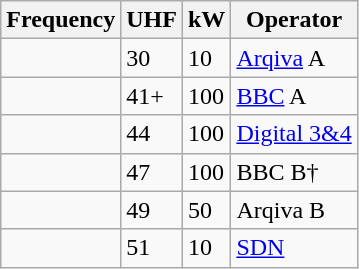<table class="wikitable sortable">
<tr>
<th>Frequency</th>
<th>UHF</th>
<th>kW</th>
<th>Operator</th>
</tr>
<tr>
<td></td>
<td>30</td>
<td>10</td>
<td><a href='#'>Arqiva</a> A</td>
</tr>
<tr>
<td></td>
<td>41+</td>
<td>100</td>
<td><a href='#'>BBC</a> A</td>
</tr>
<tr>
<td></td>
<td>44</td>
<td>100</td>
<td><a href='#'>Digital 3&4</a></td>
</tr>
<tr>
<td></td>
<td>47</td>
<td>100</td>
<td>BBC B†</td>
</tr>
<tr>
<td></td>
<td>49</td>
<td>50</td>
<td>Arqiva B</td>
</tr>
<tr>
<td></td>
<td>51</td>
<td>10</td>
<td><a href='#'>SDN</a></td>
</tr>
</table>
